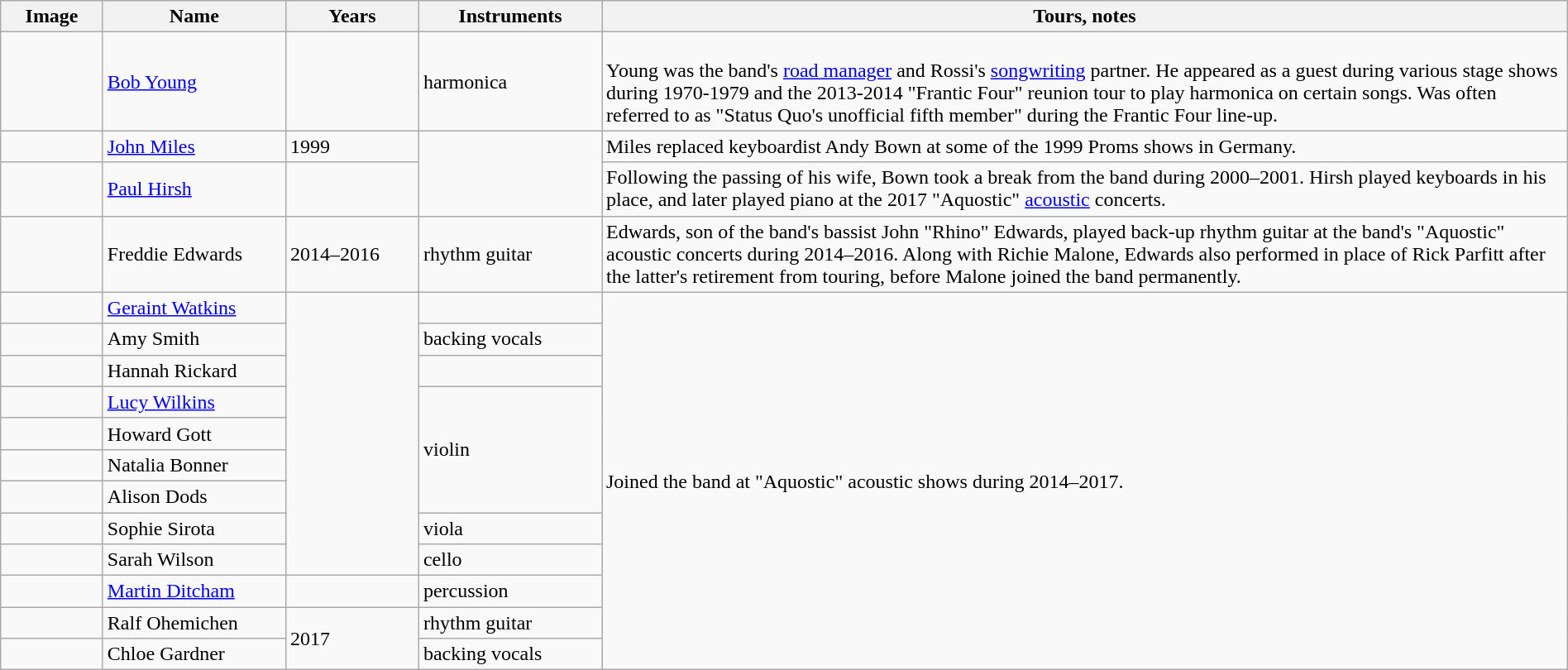<table class="wikitable" border="1" width=100%>
<tr>
<th width="75">Image</th>
<th width="140">Name</th>
<th width="100">Years</th>
<th width="140">Instruments</th>
<th>Tours, notes</th>
</tr>
<tr>
<td></td>
<td><a href='#'>Bob Young</a></td>
<td><br></td>
<td>harmonica</td>
<td><br>Young was the band's <a href='#'>road manager</a> and Rossi's <a href='#'>songwriting</a> partner. He appeared as a guest during various stage shows during 1970-1979 and the 2013-2014 "Frantic Four" reunion tour to play harmonica on certain songs. Was often referred to as "Status Quo's unofficial fifth member" during the Frantic Four line-up.</td>
</tr>
<tr>
<td></td>
<td><a href='#'>John Miles</a></td>
<td>1999</td>
<td rowspan="2"></td>
<td>Miles replaced keyboardist Andy Bown at some of the 1999 Proms shows in Germany.</td>
</tr>
<tr>
<td></td>
<td><a href='#'>Paul Hirsh</a></td>
<td></td>
<td>Following the passing of his wife, Bown took a break from the band during 2000–2001. Hirsh played keyboards in his place, and later played piano at the 2017 "Aquostic" <a href='#'>acoustic</a> concerts.</td>
</tr>
<tr>
<td></td>
<td>Freddie Edwards</td>
<td>2014–2016</td>
<td>rhythm guitar</td>
<td>Edwards, son of the band's bassist John "Rhino" Edwards, played back-up rhythm guitar at the band's "Aquostic" acoustic concerts during 2014–2016. Along with Richie Malone, Edwards also performed in place of Rick Parfitt after the latter's retirement from touring, before Malone joined the band permanently.</td>
</tr>
<tr>
<td></td>
<td><a href='#'>Geraint Watkins</a></td>
<td rowspan="9"></td>
<td></td>
<td rowspan="12">Joined the band at "Aquostic" acoustic shows during 2014–2017.</td>
</tr>
<tr>
<td></td>
<td>Amy Smith</td>
<td>backing vocals</td>
</tr>
<tr>
<td></td>
<td>Hannah Rickard</td>
<td></td>
</tr>
<tr>
<td></td>
<td><a href='#'>Lucy Wilkins</a></td>
<td rowspan="4">violin</td>
</tr>
<tr>
<td></td>
<td>Howard Gott</td>
</tr>
<tr>
<td></td>
<td>Natalia Bonner</td>
</tr>
<tr>
<td></td>
<td>Alison Dods</td>
</tr>
<tr>
<td></td>
<td>Sophie Sirota</td>
<td>viola</td>
</tr>
<tr>
<td></td>
<td>Sarah Wilson</td>
<td>cello</td>
</tr>
<tr>
<td></td>
<td><a href='#'>Martin Ditcham</a></td>
<td></td>
<td>percussion</td>
</tr>
<tr>
<td></td>
<td>Ralf Ohemichen</td>
<td rowspan="2">2017</td>
<td>rhythm guitar</td>
</tr>
<tr>
<td></td>
<td>Chloe Gardner</td>
<td>backing vocals</td>
</tr>
</table>
